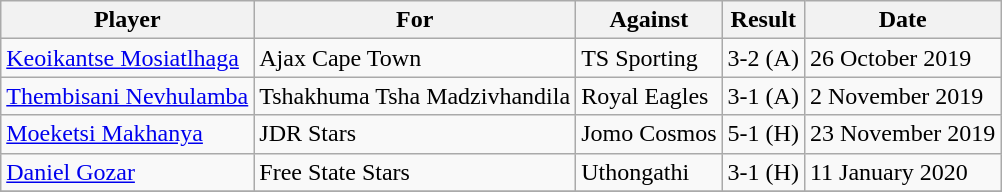<table class="wikitable">
<tr>
<th>Player</th>
<th>For</th>
<th>Against</th>
<th>Result</th>
<th>Date</th>
</tr>
<tr>
<td> <a href='#'>Keoikantse Mosiatlhaga</a></td>
<td>Ajax Cape Town</td>
<td>TS Sporting</td>
<td>3-2 (A)</td>
<td>26 October 2019</td>
</tr>
<tr>
<td> <a href='#'>Thembisani Nevhulamba</a></td>
<td>Tshakhuma Tsha Madzivhandila</td>
<td>Royal Eagles</td>
<td>3-1 (A)</td>
<td>2 November 2019</td>
</tr>
<tr>
<td> <a href='#'>Moeketsi Makhanya</a></td>
<td>JDR Stars</td>
<td>Jomo Cosmos</td>
<td>5-1 (H)</td>
<td>23 November 2019</td>
</tr>
<tr>
<td> <a href='#'>Daniel Gozar</a></td>
<td>Free State Stars</td>
<td>Uthongathi</td>
<td>3-1 (H)</td>
<td>11 January 2020</td>
</tr>
<tr>
</tr>
</table>
